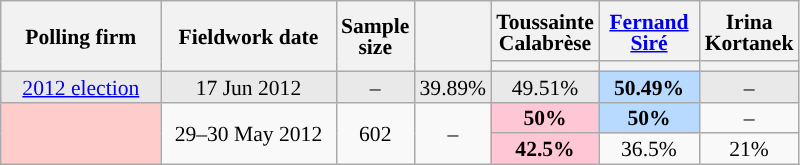<table class="wikitable sortable" style="text-align:center;font-size:90%;line-height:14px;">
<tr style="height:40px;">
<th style="width:100px;" rowspan="2">Polling firm</th>
<th style="width:110px;" rowspan="2">Fieldwork date</th>
<th style="width:35px;" rowspan="2">Sample<br>size</th>
<th style="width:30px;" rowspan="2"></th>
<th class="unsortable" style="width:60px;">Toussainte Calabrèse<br></th>
<th class="unsortable" style="width:60px;"><a href='#'>Fernand Siré</a><br></th>
<th class="unsortable" style="width:60px;">Irina Kortanek<br></th>
</tr>
<tr>
<th style="background:"></th>
<th style="background:"></th>
<th style="background:"></th>
</tr>
<tr style="background:#E9E9E9;">
<td><a href='#'>2012 election</a></td>
<td data-sort-value="2012-06-17">17 Jun 2012</td>
<td>–</td>
<td>39.89%</td>
<td>49.51%</td>
<td style="background:#B9DAFF;"><strong>50.49%</strong></td>
<td>–</td>
</tr>
<tr>
<td rowspan="2" style="background:#FFCCCC;"></td>
<td rowspan="2" data-sort-value="2012-05-30">29–30 May 2012</td>
<td rowspan="2">602</td>
<td rowspan="2">–</td>
<td style="background:#FFC6D5;"><strong>50%</strong></td>
<td style="background:#B9DAFF;"><strong>50%</strong></td>
<td>–</td>
</tr>
<tr>
<td style="background:#FFC6D5;"><strong>42.5%</strong></td>
<td>36.5%</td>
<td>21%</td>
</tr>
</table>
